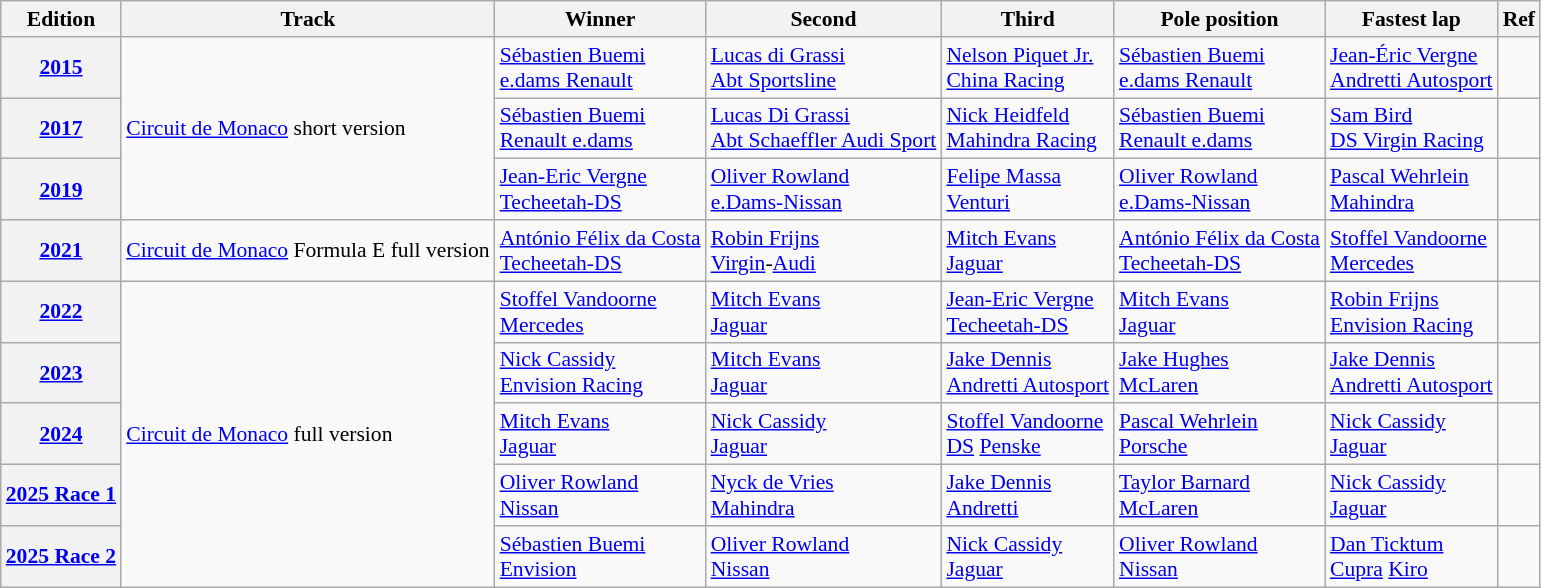<table Class = "wikitable" style = "font-size: 90%;">
<tr>
<th>Edition</th>
<th>Track</th>
<th>Winner</th>
<th>Second</th>
<th>Third</th>
<th>Pole position</th>
<th>Fastest lap</th>
<th>Ref</th>
</tr>
<tr>
<th><a href='#'>2015</a></th>
<td rowspan="3"><a href='#'>Circuit de Monaco</a> short version</td>
<td> <a href='#'>Sébastien Buemi</a><br><a href='#'>e.dams Renault</a></td>
<td> <a href='#'>Lucas di Grassi</a><br><a href='#'>Abt Sportsline</a></td>
<td> <a href='#'>Nelson Piquet Jr.</a><br><a href='#'>China Racing</a></td>
<td> <a href='#'>Sébastien Buemi</a><br><a href='#'>e.dams Renault</a></td>
<td> <a href='#'>Jean-Éric Vergne</a><br><a href='#'>Andretti Autosport</a></td>
<td align="center"></td>
</tr>
<tr>
<th><a href='#'>2017</a></th>
<td> <a href='#'>Sébastien Buemi</a><br><a href='#'>Renault e.dams</a></td>
<td> <a href='#'>Lucas Di Grassi</a><br><a href='#'>Abt Schaeffler Audi Sport</a></td>
<td> <a href='#'>Nick Heidfeld</a><br><a href='#'>Mahindra Racing</a></td>
<td> <a href='#'>Sébastien Buemi</a><br><a href='#'>Renault e.dams</a></td>
<td> <a href='#'>Sam Bird</a><br><a href='#'>DS Virgin Racing</a></td>
<td align="center"></td>
</tr>
<tr>
<th><a href='#'>2019</a></th>
<td> <a href='#'>Jean-Eric Vergne</a><br><a href='#'>Techeetah-DS</a></td>
<td> <a href='#'>Oliver Rowland</a><br><a href='#'>e.Dams-Nissan</a></td>
<td> <a href='#'>Felipe Massa</a><br><a href='#'>Venturi</a></td>
<td> <a href='#'>Oliver Rowland</a><br><a href='#'>e.Dams-Nissan</a></td>
<td> <a href='#'>Pascal Wehrlein</a><br><a href='#'>Mahindra</a></td>
<td align="center"></td>
</tr>
<tr>
<th><a href='#'>2021</a></th>
<td><a href='#'>Circuit de Monaco</a> Formula E full version</td>
<td> <a href='#'>António Félix da Costa</a><br><a href='#'>Techeetah-DS</a></td>
<td> <a href='#'>Robin Frijns</a><br><a href='#'>Virgin</a>-<a href='#'>Audi</a></td>
<td> <a href='#'>Mitch Evans</a><br><a href='#'>Jaguar</a></td>
<td> <a href='#'>António Félix da Costa</a><br><a href='#'>Techeetah-DS</a></td>
<td> <a href='#'>Stoffel Vandoorne</a><br><a href='#'>Mercedes</a></td>
<td align="center"></td>
</tr>
<tr>
<th><a href='#'>2022</a></th>
<td rowspan="5"><a href='#'>Circuit de Monaco</a> full version</td>
<td> <a href='#'>Stoffel Vandoorne</a><br><a href='#'>Mercedes</a></td>
<td> <a href='#'>Mitch Evans</a><br><a href='#'>Jaguar</a></td>
<td> <a href='#'>Jean-Eric Vergne</a><br><a href='#'>Techeetah-DS</a></td>
<td> <a href='#'>Mitch Evans</a><br><a href='#'>Jaguar</a></td>
<td> <a href='#'>Robin Frijns</a><br><a href='#'>Envision Racing</a></td>
<td align="center"></td>
</tr>
<tr>
<th><a href='#'>2023</a></th>
<td> <a href='#'>Nick Cassidy</a><br><a href='#'>Envision Racing</a></td>
<td> <a href='#'>Mitch Evans</a><br><a href='#'>Jaguar</a></td>
<td> <a href='#'>Jake Dennis</a><br><a href='#'>Andretti Autosport</a></td>
<td> <a href='#'>Jake Hughes</a><br><a href='#'>McLaren</a></td>
<td> <a href='#'>Jake Dennis</a><br><a href='#'>Andretti Autosport</a></td>
<td align="center"></td>
</tr>
<tr>
<th><a href='#'>2024</a></th>
<td> <a href='#'>Mitch Evans</a><br><a href='#'>Jaguar</a></td>
<td> <a href='#'>Nick Cassidy</a><br><a href='#'>Jaguar</a></td>
<td> <a href='#'>Stoffel Vandoorne</a><br><a href='#'>DS</a> <a href='#'>Penske</a></td>
<td> <a href='#'>Pascal Wehrlein</a><br><a href='#'>Porsche</a></td>
<td> <a href='#'>Nick Cassidy</a><br><a href='#'>Jaguar</a></td>
<td align="center"></td>
</tr>
<tr>
<th><a href='#'>2025 Race 1</a></th>
<td> <a href='#'>Oliver Rowland</a><br><a href='#'>Nissan</a></td>
<td> <a href='#'>Nyck de Vries</a><br><a href='#'>Mahindra</a></td>
<td> <a href='#'>Jake Dennis</a><br><a href='#'>Andretti</a></td>
<td> <a href='#'>Taylor Barnard</a><br><a href='#'>McLaren</a></td>
<td> <a href='#'>Nick Cassidy</a><br><a href='#'>Jaguar</a></td>
<td align="center"></td>
</tr>
<tr>
<th><a href='#'>2025 Race 2</a></th>
<td> <a href='#'>Sébastien Buemi</a><br><a href='#'>Envision</a></td>
<td> <a href='#'>Oliver Rowland</a><br><a href='#'>Nissan</a></td>
<td> <a href='#'>Nick Cassidy</a><br><a href='#'>Jaguar</a></td>
<td> <a href='#'>Oliver Rowland</a><br><a href='#'>Nissan</a></td>
<td> <a href='#'>Dan Ticktum</a><br><a href='#'>Cupra</a> <a href='#'>Kiro</a></td>
<td align="center"></td>
</tr>
</table>
